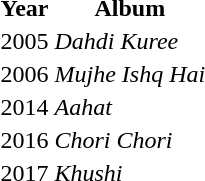<table class="wiki table">
<tr>
<th>Year</th>
<th>Album</th>
</tr>
<tr>
<td>2005</td>
<td><em>Dahdi Kuree</em></td>
</tr>
<tr>
<td>2006</td>
<td><em>Mujhe Ishq Hai</em></td>
</tr>
<tr>
<td>2014</td>
<td><em>Aahat</em></td>
</tr>
<tr>
<td>2016</td>
<td><em>Chori Chori</em></td>
</tr>
<tr>
<td>2017</td>
<td><em>Khushi</em></td>
</tr>
</table>
